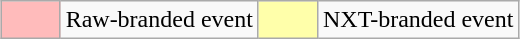<table class="wikitable" style="margin: 0 auto">
<tr>
<td style="background:#FBB; width:2em"></td>
<td Raw (WWE brand)>Raw-branded event</td>
<td style="background:#FFA; width:2em"></td>
<td NXT (WWE brand)>NXT-branded event</td>
</tr>
</table>
